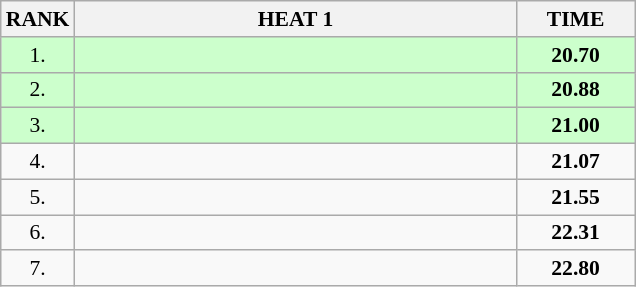<table class="wikitable" style="border-collapse: collapse; font-size: 90%;">
<tr>
<th>RANK</th>
<th style="width: 20em">HEAT 1</th>
<th style="width: 5em">TIME</th>
</tr>
<tr style="background:#ccffcc;">
<td align="center">1.</td>
<td></td>
<td align="center"><strong>20.70</strong></td>
</tr>
<tr style="background:#ccffcc;">
<td align="center">2.</td>
<td></td>
<td align="center"><strong>20.88</strong></td>
</tr>
<tr style="background:#ccffcc;">
<td align="center">3.</td>
<td></td>
<td align="center"><strong>21.00</strong></td>
</tr>
<tr>
<td align="center">4.</td>
<td></td>
<td align="center"><strong>21.07</strong></td>
</tr>
<tr>
<td align="center">5.</td>
<td></td>
<td align="center"><strong>21.55</strong></td>
</tr>
<tr>
<td align="center">6.</td>
<td></td>
<td align="center"><strong>22.31</strong></td>
</tr>
<tr>
<td align="center">7.</td>
<td></td>
<td align="center"><strong>22.80</strong></td>
</tr>
</table>
